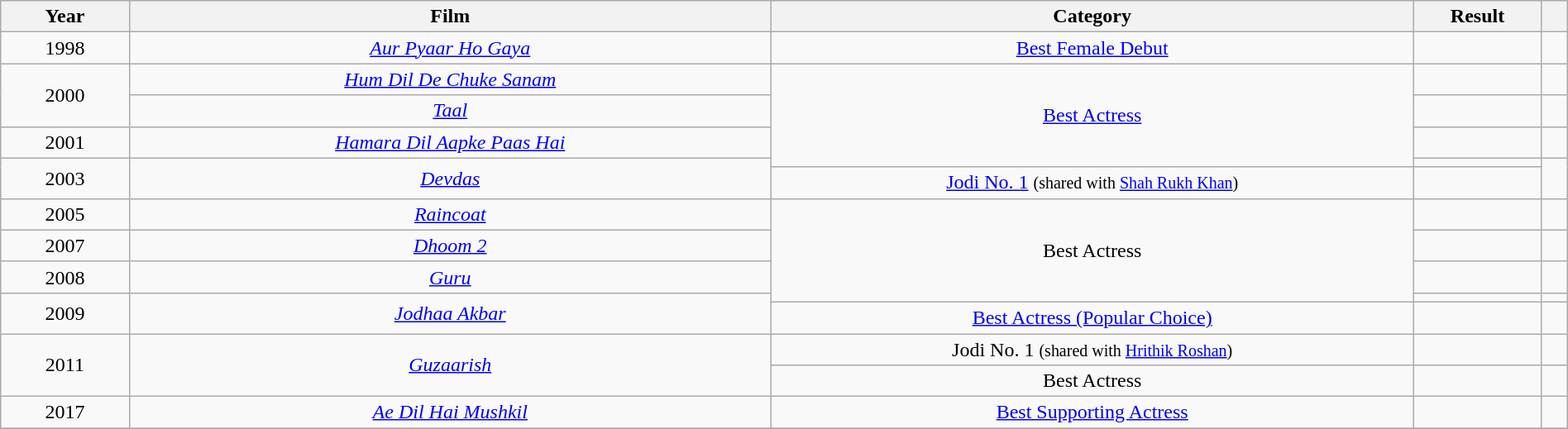<table class="wikitable sortable" style="width:100%;">
<tr>
<th style="width:5%;">Year</th>
<th style="width:25%;">Film</th>
<th style="width:25%;">Category</th>
<th style="width:5%;">Result</th>
<th style="width:1%;" class="unsortable"></th>
</tr>
<tr>
<td style="text-align:center;">1998</td>
<td style="text-align:center;"><em><a href='#'>Aur Pyaar Ho Gaya</a></em></td>
<td style="text-align:center;"><a href='#'>Best Female Debut</a></td>
<td></td>
<td style="text-align:center;"></td>
</tr>
<tr>
<td style="text-align:center;" rowspan="2">2000</td>
<td style="text-align:center;"><em><a href='#'>Hum Dil De Chuke Sanam</a></em></td>
<td style="text-align:center;" rowspan="4"><a href='#'>Best Actress</a></td>
<td></td>
<td style="text-align:center;"></td>
</tr>
<tr>
<td style="text-align:center;"><em><a href='#'>Taal</a></em></td>
<td></td>
<td style="text-align:center;"></td>
</tr>
<tr>
<td style="text-align:center;">2001</td>
<td style="text-align:center;"><em><a href='#'>Hamara Dil Aapke Paas Hai</a></em></td>
<td></td>
<td style="text-align:center;"></td>
</tr>
<tr>
<td style="text-align:center;" rowspan="2">2003</td>
<td style="text-align:center;" rowspan="2"><em><a href='#'>Devdas</a></em></td>
<td></td>
<td style="text-align:center;" rowspan="2"></td>
</tr>
<tr>
<td style="text-align:center;"><a href='#'>Jodi No. 1</a> <small>(shared with <a href='#'>Shah Rukh Khan</a>)</small></td>
<td></td>
</tr>
<tr>
<td style="text-align:center;">2005</td>
<td style="text-align:center;"><em><a href='#'>Raincoat</a></em></td>
<td style="text-align:center;" rowspan="4">Best Actress</td>
<td></td>
<td style="text-align:center;"></td>
</tr>
<tr>
<td style="text-align:center;">2007</td>
<td style="text-align:center;"><em><a href='#'>Dhoom 2</a></em></td>
<td></td>
<td style="text-align:center;"></td>
</tr>
<tr>
<td style="text-align:center;">2008</td>
<td style="text-align:center;"><em><a href='#'>Guru</a></em></td>
<td></td>
<td style="text-align:center;"></td>
</tr>
<tr>
<td style="text-align:center;" rowspan="2">2009</td>
<td style="text-align:center;" rowspan="2"><em><a href='#'>Jodhaa Akbar</a></em></td>
<td></td>
<td style="text-align:center;"></td>
</tr>
<tr>
<td style="text-align:center;"><a href='#'>Best Actress (Popular Choice)</a></td>
<td></td>
<td style="text-align:center;"></td>
</tr>
<tr>
<td style="text-align:center;" rowspan="2">2011</td>
<td style="text-align:center;" rowspan="2"><em><a href='#'>Guzaarish</a></em></td>
<td style="text-align:center;">Jodi No. 1 <small>(shared with <a href='#'>Hrithik Roshan</a>)</small></td>
<td></td>
<td style="text-align:center;"></td>
</tr>
<tr>
<td style="text-align:center;">Best Actress</td>
<td></td>
<td style="text-align:center;"></td>
</tr>
<tr>
<td style="text-align:center;">2017</td>
<td style="text-align:center;"><em><a href='#'>Ae Dil Hai Mushkil</a></em></td>
<td style="text-align:center;"><a href='#'>Best Supporting Actress</a></td>
<td></td>
<td style="text-align:center;"></td>
</tr>
<tr>
</tr>
</table>
